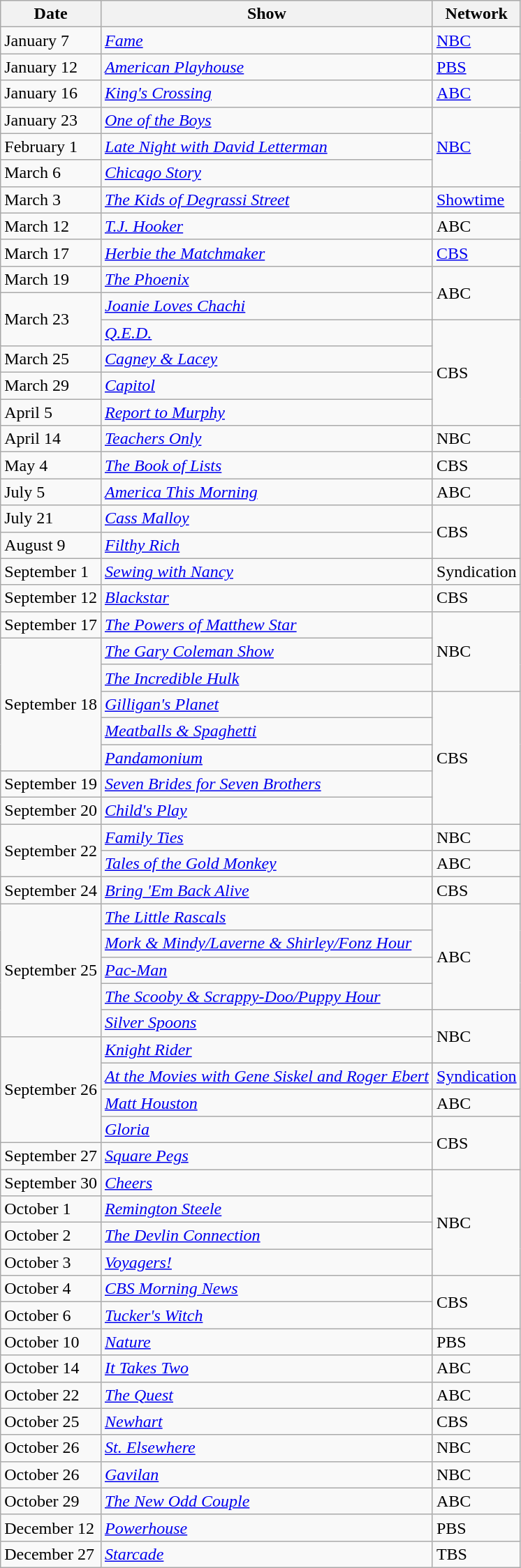<table class="wikitable sortable">
<tr>
<th>Date</th>
<th>Show</th>
<th>Network</th>
</tr>
<tr>
<td>January 7</td>
<td><em><a href='#'>Fame</a></em></td>
<td><a href='#'>NBC</a></td>
</tr>
<tr>
<td>January 12</td>
<td><em><a href='#'>American Playhouse</a></em></td>
<td><a href='#'>PBS</a></td>
</tr>
<tr>
<td>January 16</td>
<td><em><a href='#'>King's Crossing</a></em></td>
<td><a href='#'>ABC</a></td>
</tr>
<tr>
<td>January 23</td>
<td><em><a href='#'>One of the Boys</a></em></td>
<td rowspan="3"><a href='#'>NBC</a></td>
</tr>
<tr>
<td>February 1</td>
<td><em><a href='#'>Late Night with David Letterman</a></em></td>
</tr>
<tr>
<td>March 6</td>
<td><em><a href='#'>Chicago Story</a></em></td>
</tr>
<tr>
<td>March 3</td>
<td><em><a href='#'>The Kids of Degrassi Street</a></em></td>
<td><a href='#'>Showtime</a></td>
</tr>
<tr>
<td>March 12</td>
<td><em><a href='#'>T.J. Hooker</a></em></td>
<td>ABC</td>
</tr>
<tr>
<td>March 17</td>
<td><em><a href='#'>Herbie the Matchmaker</a></em></td>
<td><a href='#'>CBS</a></td>
</tr>
<tr>
<td>March 19</td>
<td><em><a href='#'>The Phoenix</a></em></td>
<td rowspan="2">ABC</td>
</tr>
<tr>
<td rowspan="2">March 23</td>
<td><em><a href='#'>Joanie Loves Chachi</a></em></td>
</tr>
<tr>
<td><em><a href='#'>Q.E.D.</a></em></td>
<td rowspan="4">CBS</td>
</tr>
<tr>
<td>March 25</td>
<td><em><a href='#'>Cagney & Lacey</a></em></td>
</tr>
<tr>
<td>March 29</td>
<td><em><a href='#'>Capitol</a></em></td>
</tr>
<tr>
<td>April 5</td>
<td><em><a href='#'>Report to Murphy</a></em></td>
</tr>
<tr>
<td>April 14</td>
<td><em><a href='#'>Teachers Only</a></em></td>
<td>NBC</td>
</tr>
<tr>
<td>May 4</td>
<td><em><a href='#'>The Book of Lists</a></em></td>
<td>CBS</td>
</tr>
<tr>
<td>July 5</td>
<td><em><a href='#'>America This Morning</a></em></td>
<td>ABC</td>
</tr>
<tr>
<td>July 21</td>
<td><em><a href='#'>Cass Malloy</a></em></td>
<td rowspan="2">CBS</td>
</tr>
<tr>
<td>August 9</td>
<td><em><a href='#'>Filthy Rich</a></em></td>
</tr>
<tr>
<td>September 1</td>
<td><em><a href='#'>Sewing with Nancy</a></em></td>
<td>Syndication</td>
</tr>
<tr>
<td>September 12</td>
<td><em><a href='#'>Blackstar</a></em></td>
<td>CBS</td>
</tr>
<tr>
<td>September 17</td>
<td><em><a href='#'>The Powers of Matthew Star</a></em></td>
<td rowspan="3">NBC</td>
</tr>
<tr>
<td rowspan="5">September 18</td>
<td><em><a href='#'>The Gary Coleman Show</a></em></td>
</tr>
<tr>
<td><em><a href='#'>The Incredible Hulk</a></em></td>
</tr>
<tr>
<td><em><a href='#'>Gilligan's Planet</a></em></td>
<td rowspan="5">CBS</td>
</tr>
<tr>
<td><em><a href='#'>Meatballs & Spaghetti</a></em></td>
</tr>
<tr>
<td><em><a href='#'>Pandamonium</a></em></td>
</tr>
<tr>
<td>September 19</td>
<td><em><a href='#'>Seven Brides for Seven Brothers</a></em></td>
</tr>
<tr>
<td>September 20</td>
<td><em><a href='#'>Child's Play</a></em></td>
</tr>
<tr>
<td rowspan="2">September 22</td>
<td><em><a href='#'>Family Ties</a></em></td>
<td>NBC</td>
</tr>
<tr>
<td><em><a href='#'>Tales of the Gold Monkey</a></em></td>
<td>ABC</td>
</tr>
<tr>
<td>September 24</td>
<td><em><a href='#'>Bring 'Em Back Alive</a></em></td>
<td>CBS</td>
</tr>
<tr>
<td rowspan="5">September 25</td>
<td><em><a href='#'>The Little Rascals</a></em></td>
<td rowspan="4">ABC</td>
</tr>
<tr>
<td><em><a href='#'>Mork & Mindy/Laverne & Shirley/Fonz Hour</a></em></td>
</tr>
<tr>
<td><em><a href='#'>Pac-Man</a></em></td>
</tr>
<tr>
<td><em><a href='#'>The Scooby & Scrappy-Doo/Puppy Hour</a></em></td>
</tr>
<tr>
<td><em><a href='#'>Silver Spoons</a></em></td>
<td rowspan="2">NBC</td>
</tr>
<tr>
<td rowspan="4">September 26</td>
<td><em><a href='#'>Knight Rider</a></em></td>
</tr>
<tr>
<td><em><a href='#'>At the Movies with Gene Siskel and Roger Ebert</a></em></td>
<td><a href='#'>Syndication</a></td>
</tr>
<tr>
<td><em><a href='#'>Matt Houston</a></em></td>
<td>ABC</td>
</tr>
<tr>
<td><em><a href='#'>Gloria</a></em></td>
<td rowspan="2">CBS</td>
</tr>
<tr>
<td>September 27</td>
<td><em><a href='#'>Square Pegs</a></em></td>
</tr>
<tr>
<td>September 30</td>
<td><em><a href='#'>Cheers</a></em></td>
<td rowspan="4">NBC</td>
</tr>
<tr>
<td>October 1</td>
<td><em><a href='#'>Remington Steele</a></em></td>
</tr>
<tr>
<td>October 2</td>
<td><em><a href='#'>The Devlin Connection</a></em></td>
</tr>
<tr>
<td>October 3</td>
<td><em><a href='#'>Voyagers!</a></em></td>
</tr>
<tr>
<td>October 4</td>
<td><em><a href='#'>CBS Morning News</a></em></td>
<td rowspan="2">CBS</td>
</tr>
<tr>
<td>October 6</td>
<td><em><a href='#'>Tucker's Witch</a></em></td>
</tr>
<tr>
<td>October 10</td>
<td><em><a href='#'>Nature</a></em></td>
<td>PBS</td>
</tr>
<tr>
<td>October 14</td>
<td><em><a href='#'>It Takes Two</a></em></td>
<td>ABC</td>
</tr>
<tr>
<td>October 22</td>
<td><em><a href='#'>The Quest</a></em></td>
<td>ABC</td>
</tr>
<tr>
<td>October 25</td>
<td><em><a href='#'>Newhart</a></em></td>
<td>CBS</td>
</tr>
<tr>
<td>October 26</td>
<td><em><a href='#'>St. Elsewhere</a></em></td>
<td>NBC</td>
</tr>
<tr>
<td>October 26</td>
<td><em><a href='#'>Gavilan</a></em></td>
<td>NBC</td>
</tr>
<tr>
<td>October 29</td>
<td><em><a href='#'>The New Odd Couple</a></em></td>
<td>ABC</td>
</tr>
<tr>
<td>December 12</td>
<td><em><a href='#'>Powerhouse</a></em></td>
<td>PBS</td>
</tr>
<tr>
<td>December 27</td>
<td><em><a href='#'>Starcade</a></em></td>
<td>TBS</td>
</tr>
</table>
